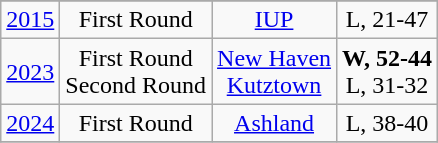<table class="wikitable">
<tr>
</tr>
<tr align="center">
<td><a href='#'>2015</a></td>
<td>First Round</td>
<td><a href='#'>IUP</a></td>
<td>L, 21-47</td>
</tr>
<tr align="center">
<td><a href='#'>2023</a></td>
<td>First Round<br>Second Round</td>
<td><a href='#'>New Haven</a><br><a href='#'>Kutztown</a></td>
<td><strong>W, 52-44</strong><br>L, 31-32</td>
</tr>
<tr align="center">
<td><a href='#'>2024</a></td>
<td>First Round</td>
<td><a href='#'>Ashland</a></td>
<td>L, 38-40</td>
</tr>
<tr align="center">
</tr>
</table>
